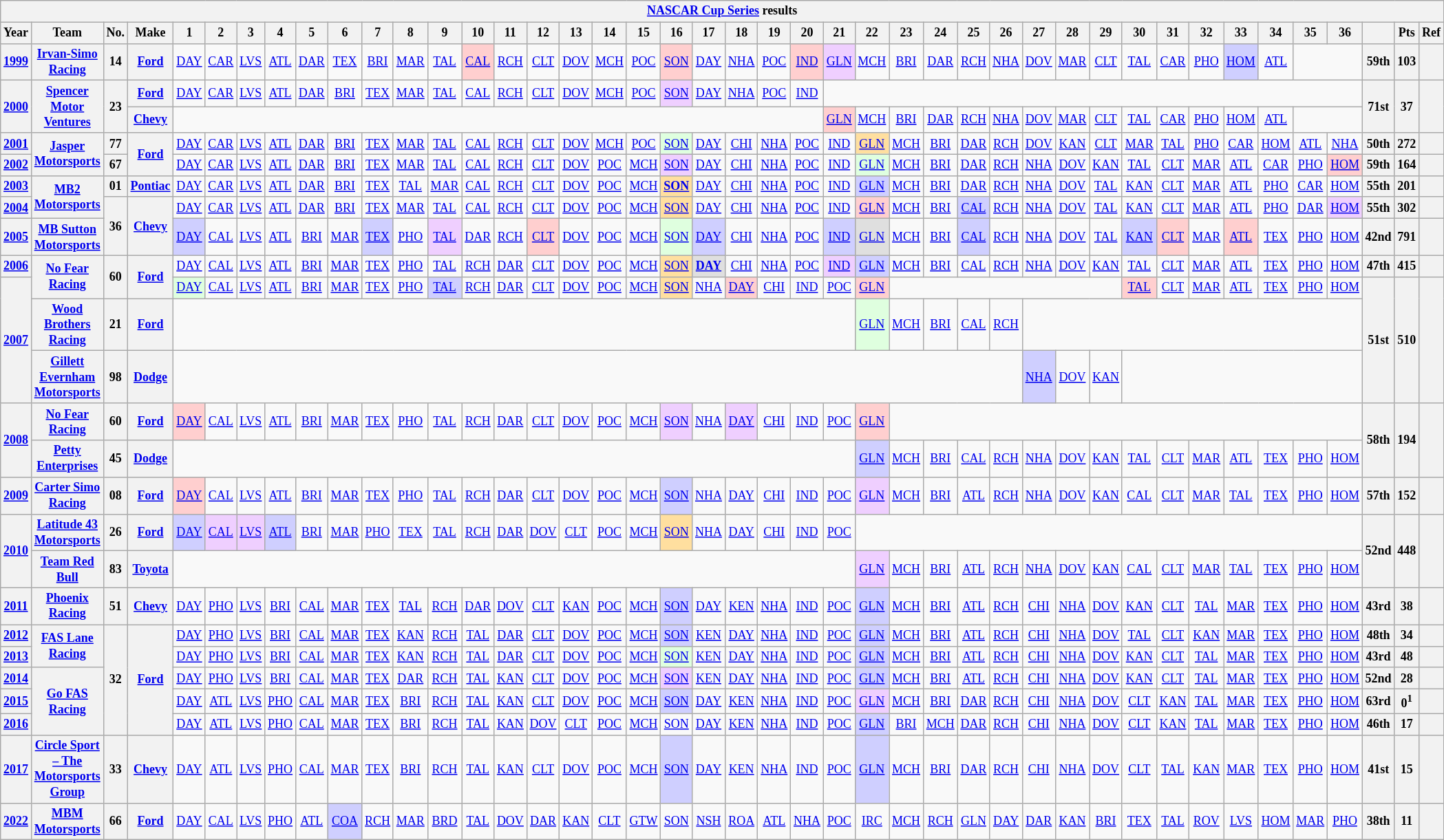<table class="wikitable" style="text-align:center; font-size:75%">
<tr>
<th colspan=43><a href='#'>NASCAR Cup Series</a> results</th>
</tr>
<tr>
<th>Year</th>
<th>Team</th>
<th>No.</th>
<th>Make</th>
<th>1</th>
<th>2</th>
<th>3</th>
<th>4</th>
<th>5</th>
<th>6</th>
<th>7</th>
<th>8</th>
<th>9</th>
<th>10</th>
<th>11</th>
<th>12</th>
<th>13</th>
<th>14</th>
<th>15</th>
<th>16</th>
<th>17</th>
<th>18</th>
<th>19</th>
<th>20</th>
<th>21</th>
<th>22</th>
<th>23</th>
<th>24</th>
<th>25</th>
<th>26</th>
<th>27</th>
<th>28</th>
<th>29</th>
<th>30</th>
<th>31</th>
<th>32</th>
<th>33</th>
<th>34</th>
<th>35</th>
<th>36</th>
<th></th>
<th>Pts</th>
<th>Ref</th>
</tr>
<tr>
<th><a href='#'>1999</a></th>
<th><a href='#'>Irvan-Simo Racing</a></th>
<th>14</th>
<th><a href='#'>Ford</a></th>
<td><a href='#'>DAY</a></td>
<td><a href='#'>CAR</a></td>
<td><a href='#'>LVS</a></td>
<td><a href='#'>ATL</a></td>
<td><a href='#'>DAR</a></td>
<td><a href='#'>TEX</a></td>
<td><a href='#'>BRI</a></td>
<td><a href='#'>MAR</a></td>
<td><a href='#'>TAL</a></td>
<td style="background:#FFCFCF;"><a href='#'>CAL</a><br></td>
<td><a href='#'>RCH</a></td>
<td><a href='#'>CLT</a></td>
<td><a href='#'>DOV</a></td>
<td><a href='#'>MCH</a></td>
<td><a href='#'>POC</a></td>
<td style="background:#FFCFCF;"><a href='#'>SON</a><br></td>
<td><a href='#'>DAY</a></td>
<td><a href='#'>NHA</a></td>
<td><a href='#'>POC</a></td>
<td style="background:#FFCFCF;"><a href='#'>IND</a><br></td>
<td style="background:#EFCFFF;"><a href='#'>GLN</a><br></td>
<td><a href='#'>MCH</a></td>
<td><a href='#'>BRI</a></td>
<td><a href='#'>DAR</a></td>
<td><a href='#'>RCH</a></td>
<td><a href='#'>NHA</a></td>
<td><a href='#'>DOV</a></td>
<td><a href='#'>MAR</a></td>
<td><a href='#'>CLT</a></td>
<td><a href='#'>TAL</a></td>
<td><a href='#'>CAR</a></td>
<td><a href='#'>PHO</a></td>
<td style="background:#CFCFFF;"><a href='#'>HOM</a><br></td>
<td><a href='#'>ATL</a></td>
<td colspan=2></td>
<th>59th</th>
<th>103</th>
<th></th>
</tr>
<tr>
<th rowspan=2><a href='#'>2000</a></th>
<th rowspan=2><a href='#'>Spencer Motor Ventures</a></th>
<th rowspan=2>23</th>
<th><a href='#'>Ford</a></th>
<td><a href='#'>DAY</a></td>
<td><a href='#'>CAR</a></td>
<td><a href='#'>LVS</a></td>
<td><a href='#'>ATL</a></td>
<td><a href='#'>DAR</a></td>
<td><a href='#'>BRI</a></td>
<td><a href='#'>TEX</a></td>
<td><a href='#'>MAR</a></td>
<td><a href='#'>TAL</a></td>
<td><a href='#'>CAL</a></td>
<td><a href='#'>RCH</a></td>
<td><a href='#'>CLT</a></td>
<td><a href='#'>DOV</a></td>
<td><a href='#'>MCH</a></td>
<td><a href='#'>POC</a></td>
<td style="background:#EFCFFF;"><a href='#'>SON</a><br></td>
<td><a href='#'>DAY</a></td>
<td><a href='#'>NHA</a></td>
<td><a href='#'>POC</a></td>
<td><a href='#'>IND</a></td>
<td colspan=16></td>
<th rowspan=2>71st</th>
<th rowspan=2>37</th>
<th rowspan=2></th>
</tr>
<tr>
<th><a href='#'>Chevy</a></th>
<td colspan=20></td>
<td style="background:#FFCFCF;"><a href='#'>GLN</a><br></td>
<td><a href='#'>MCH</a></td>
<td><a href='#'>BRI</a></td>
<td><a href='#'>DAR</a></td>
<td><a href='#'>RCH</a></td>
<td><a href='#'>NHA</a></td>
<td><a href='#'>DOV</a></td>
<td><a href='#'>MAR</a></td>
<td><a href='#'>CLT</a></td>
<td><a href='#'>TAL</a></td>
<td><a href='#'>CAR</a></td>
<td><a href='#'>PHO</a></td>
<td><a href='#'>HOM</a></td>
<td><a href='#'>ATL</a></td>
<td colspan=2></td>
</tr>
<tr>
<th><a href='#'>2001</a></th>
<th rowspan=2><a href='#'>Jasper Motorsports</a></th>
<th>77</th>
<th rowspan=2><a href='#'>Ford</a></th>
<td><a href='#'>DAY</a></td>
<td><a href='#'>CAR</a></td>
<td><a href='#'>LVS</a></td>
<td><a href='#'>ATL</a></td>
<td><a href='#'>DAR</a></td>
<td><a href='#'>BRI</a></td>
<td><a href='#'>TEX</a></td>
<td><a href='#'>MAR</a></td>
<td><a href='#'>TAL</a></td>
<td><a href='#'>CAL</a></td>
<td><a href='#'>RCH</a></td>
<td><a href='#'>CLT</a></td>
<td><a href='#'>DOV</a></td>
<td><a href='#'>MCH</a></td>
<td><a href='#'>POC</a></td>
<td style="background:#DFFFDF;"><a href='#'>SON</a><br></td>
<td><a href='#'>DAY</a></td>
<td><a href='#'>CHI</a></td>
<td><a href='#'>NHA</a></td>
<td><a href='#'>POC</a></td>
<td><a href='#'>IND</a></td>
<td style="background:#FFDF9F;"><a href='#'>GLN</a><br></td>
<td><a href='#'>MCH</a></td>
<td><a href='#'>BRI</a></td>
<td><a href='#'>DAR</a></td>
<td><a href='#'>RCH</a></td>
<td><a href='#'>DOV</a></td>
<td><a href='#'>KAN</a></td>
<td><a href='#'>CLT</a></td>
<td><a href='#'>MAR</a></td>
<td><a href='#'>TAL</a></td>
<td><a href='#'>PHO</a></td>
<td><a href='#'>CAR</a></td>
<td><a href='#'>HOM</a></td>
<td><a href='#'>ATL</a></td>
<td><a href='#'>NHA</a></td>
<th>50th</th>
<th>272</th>
<th></th>
</tr>
<tr>
<th><a href='#'>2002</a></th>
<th>67</th>
<td><a href='#'>DAY</a></td>
<td><a href='#'>CAR</a></td>
<td><a href='#'>LVS</a></td>
<td><a href='#'>ATL</a></td>
<td><a href='#'>DAR</a></td>
<td><a href='#'>BRI</a></td>
<td><a href='#'>TEX</a></td>
<td><a href='#'>MAR</a></td>
<td><a href='#'>TAL</a></td>
<td><a href='#'>CAL</a></td>
<td><a href='#'>RCH</a></td>
<td><a href='#'>CLT</a></td>
<td><a href='#'>DOV</a></td>
<td><a href='#'>POC</a></td>
<td><a href='#'>MCH</a></td>
<td style="background:#EFCFFF;"><a href='#'>SON</a><br></td>
<td><a href='#'>DAY</a></td>
<td><a href='#'>CHI</a></td>
<td><a href='#'>NHA</a></td>
<td><a href='#'>POC</a></td>
<td><a href='#'>IND</a></td>
<td style="background:#DFFFDF;"><a href='#'>GLN</a><br></td>
<td><a href='#'>MCH</a></td>
<td><a href='#'>BRI</a></td>
<td><a href='#'>DAR</a></td>
<td><a href='#'>RCH</a></td>
<td><a href='#'>NHA</a></td>
<td><a href='#'>DOV</a></td>
<td><a href='#'>KAN</a></td>
<td><a href='#'>TAL</a></td>
<td><a href='#'>CLT</a></td>
<td><a href='#'>MAR</a></td>
<td><a href='#'>ATL</a></td>
<td><a href='#'>CAR</a></td>
<td><a href='#'>PHO</a></td>
<td style="background:#FFCFCF;"><a href='#'>HOM</a><br></td>
<th>59th</th>
<th>164</th>
<th></th>
</tr>
<tr>
<th><a href='#'>2003</a></th>
<th rowspan=2><a href='#'>MB2 Motorsports</a></th>
<th>01</th>
<th><a href='#'>Pontiac</a></th>
<td><a href='#'>DAY</a></td>
<td><a href='#'>CAR</a></td>
<td><a href='#'>LVS</a></td>
<td><a href='#'>ATL</a></td>
<td><a href='#'>DAR</a></td>
<td><a href='#'>BRI</a></td>
<td><a href='#'>TEX</a></td>
<td><a href='#'>TAL</a></td>
<td><a href='#'>MAR</a></td>
<td><a href='#'>CAL</a></td>
<td><a href='#'>RCH</a></td>
<td><a href='#'>CLT</a></td>
<td><a href='#'>DOV</a></td>
<td><a href='#'>POC</a></td>
<td><a href='#'>MCH</a></td>
<td style="background:#FFDF9F;"><strong><a href='#'>SON</a></strong><br></td>
<td><a href='#'>DAY</a></td>
<td><a href='#'>CHI</a></td>
<td><a href='#'>NHA</a></td>
<td><a href='#'>POC</a></td>
<td><a href='#'>IND</a></td>
<td style="background:#CFCFFF;"><a href='#'>GLN</a><br></td>
<td><a href='#'>MCH</a></td>
<td><a href='#'>BRI</a></td>
<td><a href='#'>DAR</a></td>
<td><a href='#'>RCH</a></td>
<td><a href='#'>NHA</a></td>
<td><a href='#'>DOV</a></td>
<td><a href='#'>TAL</a></td>
<td><a href='#'>KAN</a></td>
<td><a href='#'>CLT</a></td>
<td><a href='#'>MAR</a></td>
<td><a href='#'>ATL</a></td>
<td><a href='#'>PHO</a></td>
<td><a href='#'>CAR</a></td>
<td><a href='#'>HOM</a></td>
<th>55th</th>
<th>201</th>
<th></th>
</tr>
<tr>
<th><a href='#'>2004</a></th>
<th rowspan=2>36</th>
<th rowspan=2><a href='#'>Chevy</a></th>
<td><a href='#'>DAY</a></td>
<td><a href='#'>CAR</a></td>
<td><a href='#'>LVS</a></td>
<td><a href='#'>ATL</a></td>
<td><a href='#'>DAR</a></td>
<td><a href='#'>BRI</a></td>
<td><a href='#'>TEX</a></td>
<td><a href='#'>MAR</a></td>
<td><a href='#'>TAL</a></td>
<td><a href='#'>CAL</a></td>
<td><a href='#'>RCH</a></td>
<td><a href='#'>CLT</a></td>
<td><a href='#'>DOV</a></td>
<td><a href='#'>POC</a></td>
<td><a href='#'>MCH</a></td>
<td style="background:#FFDF9F;"><a href='#'>SON</a><br></td>
<td><a href='#'>DAY</a></td>
<td><a href='#'>CHI</a></td>
<td><a href='#'>NHA</a></td>
<td><a href='#'>POC</a></td>
<td><a href='#'>IND</a></td>
<td style="background:#FFCFCF;"><a href='#'>GLN</a><br></td>
<td><a href='#'>MCH</a></td>
<td><a href='#'>BRI</a></td>
<td style="background:#CFCFFF;"><a href='#'>CAL</a><br></td>
<td><a href='#'>RCH</a></td>
<td><a href='#'>NHA</a></td>
<td><a href='#'>DOV</a></td>
<td><a href='#'>TAL</a></td>
<td><a href='#'>KAN</a></td>
<td><a href='#'>CLT</a></td>
<td><a href='#'>MAR</a></td>
<td><a href='#'>ATL</a></td>
<td><a href='#'>PHO</a></td>
<td><a href='#'>DAR</a></td>
<td style="background:#EFCFFF;"><a href='#'>HOM</a><br></td>
<th>55th</th>
<th>302</th>
<th></th>
</tr>
<tr>
<th><a href='#'>2005</a></th>
<th><a href='#'>MB Sutton Motorsports</a></th>
<td style="background:#CFCFFF;"><a href='#'>DAY</a><br></td>
<td><a href='#'>CAL</a></td>
<td><a href='#'>LVS</a></td>
<td><a href='#'>ATL</a></td>
<td><a href='#'>BRI</a></td>
<td><a href='#'>MAR</a></td>
<td style="background:#CFCFFF;"><a href='#'>TEX</a><br></td>
<td><a href='#'>PHO</a></td>
<td style="background:#EFCFFF;"><a href='#'>TAL</a><br></td>
<td><a href='#'>DAR</a></td>
<td><a href='#'>RCH</a></td>
<td style="background:#FFCFCF;"><a href='#'>CLT</a><br></td>
<td><a href='#'>DOV</a></td>
<td><a href='#'>POC</a></td>
<td><a href='#'>MCH</a></td>
<td style="background:#DFFFDF;"><a href='#'>SON</a><br></td>
<td style="background:#CFCFFF;"><a href='#'>DAY</a><br></td>
<td><a href='#'>CHI</a></td>
<td><a href='#'>NHA</a></td>
<td><a href='#'>POC</a></td>
<td style="background:#CFCFFF;"><a href='#'>IND</a><br></td>
<td style="background:#DFDFDF;"><a href='#'>GLN</a><br></td>
<td><a href='#'>MCH</a></td>
<td><a href='#'>BRI</a></td>
<td style="background:#CFCFFF;"><a href='#'>CAL</a><br></td>
<td><a href='#'>RCH</a></td>
<td><a href='#'>NHA</a></td>
<td><a href='#'>DOV</a></td>
<td><a href='#'>TAL</a></td>
<td style="background:#CFCFFF;"><a href='#'>KAN</a><br></td>
<td style="background:#FFCFCF;"><a href='#'>CLT</a><br></td>
<td><a href='#'>MAR</a></td>
<td style="background:#FFCFCF;"><a href='#'>ATL</a><br></td>
<td><a href='#'>TEX</a></td>
<td><a href='#'>PHO</a></td>
<td><a href='#'>HOM</a></td>
<th>42nd</th>
<th>791</th>
<th></th>
</tr>
<tr>
<th><a href='#'>2006</a></th>
<th rowspan=2><a href='#'>No Fear Racing</a></th>
<th rowspan=2>60</th>
<th rowspan=2><a href='#'>Ford</a></th>
<td><a href='#'>DAY</a></td>
<td><a href='#'>CAL</a></td>
<td><a href='#'>LVS</a></td>
<td><a href='#'>ATL</a></td>
<td><a href='#'>BRI</a></td>
<td><a href='#'>MAR</a></td>
<td><a href='#'>TEX</a></td>
<td><a href='#'>PHO</a></td>
<td><a href='#'>TAL</a></td>
<td><a href='#'>RCH</a></td>
<td><a href='#'>DAR</a></td>
<td><a href='#'>CLT</a></td>
<td><a href='#'>DOV</a></td>
<td><a href='#'>POC</a></td>
<td><a href='#'>MCH</a></td>
<td style="background:#FFDF9F;"><a href='#'>SON</a><br></td>
<td style="background:#DFDFDF;"><strong><a href='#'>DAY</a></strong><br></td>
<td><a href='#'>CHI</a></td>
<td><a href='#'>NHA</a></td>
<td><a href='#'>POC</a></td>
<td style="background:#EFCFFF;"><a href='#'>IND</a><br></td>
<td style="background:#CFCFFF;"><a href='#'>GLN</a><br></td>
<td><a href='#'>MCH</a></td>
<td><a href='#'>BRI</a></td>
<td><a href='#'>CAL</a></td>
<td><a href='#'>RCH</a></td>
<td><a href='#'>NHA</a></td>
<td><a href='#'>DOV</a></td>
<td><a href='#'>KAN</a></td>
<td><a href='#'>TAL</a></td>
<td><a href='#'>CLT</a></td>
<td><a href='#'>MAR</a></td>
<td><a href='#'>ATL</a></td>
<td><a href='#'>TEX</a></td>
<td><a href='#'>PHO</a></td>
<td><a href='#'>HOM</a></td>
<th>47th</th>
<th>415</th>
<th></th>
</tr>
<tr>
<th rowspan=3><a href='#'>2007</a></th>
<td style="background:#DFFFDF;"><a href='#'>DAY</a><br></td>
<td><a href='#'>CAL</a></td>
<td><a href='#'>LVS</a></td>
<td><a href='#'>ATL</a></td>
<td><a href='#'>BRI</a></td>
<td><a href='#'>MAR</a></td>
<td><a href='#'>TEX</a></td>
<td><a href='#'>PHO</a></td>
<td style="background:#CFCFFF;"><a href='#'>TAL</a><br></td>
<td><a href='#'>RCH</a></td>
<td><a href='#'>DAR</a></td>
<td><a href='#'>CLT</a></td>
<td><a href='#'>DOV</a></td>
<td><a href='#'>POC</a></td>
<td><a href='#'>MCH</a></td>
<td style="background:#FFDF9F;"><a href='#'>SON</a><br></td>
<td><a href='#'>NHA</a></td>
<td style="background:#FFCFCF;"><a href='#'>DAY</a><br></td>
<td><a href='#'>CHI</a></td>
<td><a href='#'>IND</a></td>
<td><a href='#'>POC</a></td>
<td style="background:#FFCFCF;"><a href='#'>GLN</a><br></td>
<td colspan=7></td>
<td style="background:#FFCFCF;"><a href='#'>TAL</a><br></td>
<td><a href='#'>CLT</a></td>
<td><a href='#'>MAR</a></td>
<td><a href='#'>ATL</a></td>
<td><a href='#'>TEX</a></td>
<td><a href='#'>PHO</a></td>
<td><a href='#'>HOM</a></td>
<th rowspan=3>51st</th>
<th rowspan=3>510</th>
<th rowspan=3></th>
</tr>
<tr>
<th><a href='#'>Wood Brothers Racing</a></th>
<th>21</th>
<th><a href='#'>Ford</a></th>
<td colspan=21></td>
<td style="background:#DFFFDF;"><a href='#'>GLN</a><br></td>
<td><a href='#'>MCH</a></td>
<td><a href='#'>BRI</a></td>
<td><a href='#'>CAL</a></td>
<td><a href='#'>RCH</a></td>
<td colspan=10></td>
</tr>
<tr>
<th><a href='#'>Gillett Evernham Motorsports</a></th>
<th>98</th>
<th><a href='#'>Dodge</a></th>
<td colspan=26></td>
<td style="background:#CFCFFF;"><a href='#'>NHA</a><br></td>
<td><a href='#'>DOV</a></td>
<td><a href='#'>KAN</a></td>
<td colspan=7></td>
</tr>
<tr>
<th rowspan=2><a href='#'>2008</a></th>
<th><a href='#'>No Fear Racing</a></th>
<th>60</th>
<th><a href='#'>Ford</a></th>
<td style="background:#FFCFCF;"><a href='#'>DAY</a><br></td>
<td><a href='#'>CAL</a></td>
<td><a href='#'>LVS</a></td>
<td><a href='#'>ATL</a></td>
<td><a href='#'>BRI</a></td>
<td><a href='#'>MAR</a></td>
<td><a href='#'>TEX</a></td>
<td><a href='#'>PHO</a></td>
<td><a href='#'>TAL</a></td>
<td><a href='#'>RCH</a></td>
<td><a href='#'>DAR</a></td>
<td><a href='#'>CLT</a></td>
<td><a href='#'>DOV</a></td>
<td><a href='#'>POC</a></td>
<td><a href='#'>MCH</a></td>
<td style="background:#EFCFFF;"><a href='#'>SON</a><br></td>
<td><a href='#'>NHA</a></td>
<td style="background:#EFCFFF;"><a href='#'>DAY</a><br></td>
<td><a href='#'>CHI</a></td>
<td><a href='#'>IND</a></td>
<td><a href='#'>POC</a></td>
<td style="background:#FFCFCF;"><a href='#'>GLN</a><br></td>
<td colspan=14></td>
<th rowspan=2>58th</th>
<th rowspan=2>194</th>
<th rowspan=2></th>
</tr>
<tr>
<th><a href='#'>Petty Enterprises</a></th>
<th>45</th>
<th><a href='#'>Dodge</a></th>
<td colspan=21></td>
<td style="background:#CFCFFF;"><a href='#'>GLN</a><br></td>
<td><a href='#'>MCH</a></td>
<td><a href='#'>BRI</a></td>
<td><a href='#'>CAL</a></td>
<td><a href='#'>RCH</a></td>
<td><a href='#'>NHA</a></td>
<td><a href='#'>DOV</a></td>
<td><a href='#'>KAN</a></td>
<td><a href='#'>TAL</a></td>
<td><a href='#'>CLT</a></td>
<td><a href='#'>MAR</a></td>
<td><a href='#'>ATL</a></td>
<td><a href='#'>TEX</a></td>
<td><a href='#'>PHO</a></td>
<td><a href='#'>HOM</a></td>
</tr>
<tr>
<th><a href='#'>2009</a></th>
<th><a href='#'>Carter Simo Racing</a></th>
<th>08</th>
<th><a href='#'>Ford</a></th>
<td style="background:#FFCFCF;"><a href='#'>DAY</a><br></td>
<td><a href='#'>CAL</a></td>
<td><a href='#'>LVS</a></td>
<td><a href='#'>ATL</a></td>
<td><a href='#'>BRI</a></td>
<td><a href='#'>MAR</a></td>
<td><a href='#'>TEX</a></td>
<td><a href='#'>PHO</a></td>
<td><a href='#'>TAL</a></td>
<td><a href='#'>RCH</a></td>
<td><a href='#'>DAR</a></td>
<td><a href='#'>CLT</a></td>
<td><a href='#'>DOV</a></td>
<td><a href='#'>POC</a></td>
<td><a href='#'>MCH</a></td>
<td style="background:#CFCFFF;"><a href='#'>SON</a><br></td>
<td><a href='#'>NHA</a></td>
<td><a href='#'>DAY</a></td>
<td><a href='#'>CHI</a></td>
<td><a href='#'>IND</a></td>
<td><a href='#'>POC</a></td>
<td style="background:#EFCFFF;"><a href='#'>GLN</a><br></td>
<td><a href='#'>MCH</a></td>
<td><a href='#'>BRI</a></td>
<td><a href='#'>ATL</a></td>
<td><a href='#'>RCH</a></td>
<td><a href='#'>NHA</a></td>
<td><a href='#'>DOV</a></td>
<td><a href='#'>KAN</a></td>
<td><a href='#'>CAL</a></td>
<td><a href='#'>CLT</a></td>
<td><a href='#'>MAR</a></td>
<td><a href='#'>TAL</a></td>
<td><a href='#'>TEX</a></td>
<td><a href='#'>PHO</a></td>
<td><a href='#'>HOM</a></td>
<th>57th</th>
<th>152</th>
<th></th>
</tr>
<tr>
<th rowspan=2><a href='#'>2010</a></th>
<th><a href='#'>Latitude 43 Motorsports</a></th>
<th>26</th>
<th><a href='#'>Ford</a></th>
<td style="background:#CFCFFF;"><a href='#'>DAY</a><br></td>
<td style="background:#EFCFFF;"><a href='#'>CAL</a><br></td>
<td style="background:#EFCFFF;"><a href='#'>LVS</a><br></td>
<td style="background:#CFCFFF;"><a href='#'>ATL</a><br></td>
<td><a href='#'>BRI</a></td>
<td><a href='#'>MAR</a></td>
<td><a href='#'>PHO</a></td>
<td><a href='#'>TEX</a></td>
<td><a href='#'>TAL</a></td>
<td><a href='#'>RCH</a></td>
<td><a href='#'>DAR</a></td>
<td><a href='#'>DOV</a></td>
<td><a href='#'>CLT</a></td>
<td><a href='#'>POC</a></td>
<td><a href='#'>MCH</a></td>
<td style="background:#FFDF9F;"><a href='#'>SON</a><br></td>
<td><a href='#'>NHA</a></td>
<td><a href='#'>DAY</a></td>
<td><a href='#'>CHI</a></td>
<td><a href='#'>IND</a></td>
<td><a href='#'>POC</a></td>
<td colspan=15></td>
<th rowspan=2>52nd</th>
<th rowspan=2>448</th>
<th rowspan=2></th>
</tr>
<tr>
<th><a href='#'>Team Red Bull</a></th>
<th>83</th>
<th><a href='#'>Toyota</a></th>
<td colspan=21></td>
<td style="background:#EFCFFF;"><a href='#'>GLN</a><br></td>
<td><a href='#'>MCH</a></td>
<td><a href='#'>BRI</a></td>
<td><a href='#'>ATL</a></td>
<td><a href='#'>RCH</a></td>
<td><a href='#'>NHA</a></td>
<td><a href='#'>DOV</a></td>
<td><a href='#'>KAN</a></td>
<td><a href='#'>CAL</a></td>
<td><a href='#'>CLT</a></td>
<td><a href='#'>MAR</a></td>
<td><a href='#'>TAL</a></td>
<td><a href='#'>TEX</a></td>
<td><a href='#'>PHO</a></td>
<td><a href='#'>HOM</a></td>
</tr>
<tr>
<th><a href='#'>2011</a></th>
<th><a href='#'>Phoenix Racing</a></th>
<th>51</th>
<th><a href='#'>Chevy</a></th>
<td><a href='#'>DAY</a></td>
<td><a href='#'>PHO</a></td>
<td><a href='#'>LVS</a></td>
<td><a href='#'>BRI</a></td>
<td><a href='#'>CAL</a></td>
<td><a href='#'>MAR</a></td>
<td><a href='#'>TEX</a></td>
<td><a href='#'>TAL</a></td>
<td><a href='#'>RCH</a></td>
<td><a href='#'>DAR</a></td>
<td><a href='#'>DOV</a></td>
<td><a href='#'>CLT</a></td>
<td><a href='#'>KAN</a></td>
<td><a href='#'>POC</a></td>
<td><a href='#'>MCH</a></td>
<td style="background:#CFCFFF;"><a href='#'>SON</a><br></td>
<td><a href='#'>DAY</a></td>
<td><a href='#'>KEN</a></td>
<td><a href='#'>NHA</a></td>
<td><a href='#'>IND</a></td>
<td><a href='#'>POC</a></td>
<td style="background:#CFCFFF;"><a href='#'>GLN</a><br></td>
<td><a href='#'>MCH</a></td>
<td><a href='#'>BRI</a></td>
<td><a href='#'>ATL</a></td>
<td><a href='#'>RCH</a></td>
<td><a href='#'>CHI</a></td>
<td><a href='#'>NHA</a></td>
<td><a href='#'>DOV</a></td>
<td><a href='#'>KAN</a></td>
<td><a href='#'>CLT</a></td>
<td><a href='#'>TAL</a></td>
<td><a href='#'>MAR</a></td>
<td><a href='#'>TEX</a></td>
<td><a href='#'>PHO</a></td>
<td><a href='#'>HOM</a></td>
<th>43rd</th>
<th>38</th>
<th></th>
</tr>
<tr>
<th><a href='#'>2012</a></th>
<th rowspan=2><a href='#'>FAS Lane Racing</a></th>
<th rowspan=5>32</th>
<th rowspan=5><a href='#'>Ford</a></th>
<td><a href='#'>DAY</a></td>
<td><a href='#'>PHO</a></td>
<td><a href='#'>LVS</a></td>
<td><a href='#'>BRI</a></td>
<td><a href='#'>CAL</a></td>
<td><a href='#'>MAR</a></td>
<td><a href='#'>TEX</a></td>
<td><a href='#'>KAN</a></td>
<td><a href='#'>RCH</a></td>
<td><a href='#'>TAL</a></td>
<td><a href='#'>DAR</a></td>
<td><a href='#'>CLT</a></td>
<td><a href='#'>DOV</a></td>
<td><a href='#'>POC</a></td>
<td><a href='#'>MCH</a></td>
<td style="background:#CFCFFF;"><a href='#'>SON</a><br></td>
<td><a href='#'>KEN</a></td>
<td><a href='#'>DAY</a></td>
<td><a href='#'>NHA</a></td>
<td><a href='#'>IND</a></td>
<td><a href='#'>POC</a></td>
<td style="background:#CFCFFF;"><a href='#'>GLN</a><br></td>
<td><a href='#'>MCH</a></td>
<td><a href='#'>BRI</a></td>
<td><a href='#'>ATL</a></td>
<td><a href='#'>RCH</a></td>
<td><a href='#'>CHI</a></td>
<td><a href='#'>NHA</a></td>
<td><a href='#'>DOV</a></td>
<td><a href='#'>TAL</a></td>
<td><a href='#'>CLT</a></td>
<td><a href='#'>KAN</a></td>
<td><a href='#'>MAR</a></td>
<td><a href='#'>TEX</a></td>
<td><a href='#'>PHO</a></td>
<td><a href='#'>HOM</a></td>
<th>48th</th>
<th>34</th>
<th></th>
</tr>
<tr>
<th><a href='#'>2013</a></th>
<td><a href='#'>DAY</a></td>
<td><a href='#'>PHO</a></td>
<td><a href='#'>LVS</a></td>
<td><a href='#'>BRI</a></td>
<td><a href='#'>CAL</a></td>
<td><a href='#'>MAR</a></td>
<td><a href='#'>TEX</a></td>
<td><a href='#'>KAN</a></td>
<td><a href='#'>RCH</a></td>
<td><a href='#'>TAL</a></td>
<td><a href='#'>DAR</a></td>
<td><a href='#'>CLT</a></td>
<td><a href='#'>DOV</a></td>
<td><a href='#'>POC</a></td>
<td><a href='#'>MCH</a></td>
<td style="background:#DFFFDF;"><a href='#'>SON</a><br></td>
<td><a href='#'>KEN</a></td>
<td><a href='#'>DAY</a></td>
<td><a href='#'>NHA</a></td>
<td><a href='#'>IND</a></td>
<td><a href='#'>POC</a></td>
<td style="background:#CFCFFF;"><a href='#'>GLN</a><br></td>
<td><a href='#'>MCH</a></td>
<td><a href='#'>BRI</a></td>
<td><a href='#'>ATL</a></td>
<td><a href='#'>RCH</a></td>
<td><a href='#'>CHI</a></td>
<td><a href='#'>NHA</a></td>
<td><a href='#'>DOV</a></td>
<td><a href='#'>KAN</a></td>
<td><a href='#'>CLT</a></td>
<td><a href='#'>TAL</a></td>
<td><a href='#'>MAR</a></td>
<td><a href='#'>TEX</a></td>
<td><a href='#'>PHO</a></td>
<td><a href='#'>HOM</a></td>
<th>43rd</th>
<th>48</th>
<th></th>
</tr>
<tr>
<th><a href='#'>2014</a></th>
<th rowspan=3><a href='#'>Go FAS Racing</a></th>
<td><a href='#'>DAY</a></td>
<td><a href='#'>PHO</a></td>
<td><a href='#'>LVS</a></td>
<td><a href='#'>BRI</a></td>
<td><a href='#'>CAL</a></td>
<td><a href='#'>MAR</a></td>
<td><a href='#'>TEX</a></td>
<td><a href='#'>DAR</a></td>
<td><a href='#'>RCH</a></td>
<td><a href='#'>TAL</a></td>
<td><a href='#'>KAN</a></td>
<td><a href='#'>CLT</a></td>
<td><a href='#'>DOV</a></td>
<td><a href='#'>POC</a></td>
<td><a href='#'>MCH</a></td>
<td style="background:#EFCFFF;"><a href='#'>SON</a><br></td>
<td><a href='#'>KEN</a></td>
<td><a href='#'>DAY</a></td>
<td><a href='#'>NHA</a></td>
<td><a href='#'>IND</a></td>
<td><a href='#'>POC</a></td>
<td style="background:#CFCFFF;"><a href='#'>GLN</a><br></td>
<td><a href='#'>MCH</a></td>
<td><a href='#'>BRI</a></td>
<td><a href='#'>ATL</a></td>
<td><a href='#'>RCH</a></td>
<td><a href='#'>CHI</a></td>
<td><a href='#'>NHA</a></td>
<td><a href='#'>DOV</a></td>
<td><a href='#'>KAN</a></td>
<td><a href='#'>CLT</a></td>
<td><a href='#'>TAL</a></td>
<td><a href='#'>MAR</a></td>
<td><a href='#'>TEX</a></td>
<td><a href='#'>PHO</a></td>
<td><a href='#'>HOM</a></td>
<th>52nd</th>
<th>28</th>
<th></th>
</tr>
<tr>
<th><a href='#'>2015</a></th>
<td><a href='#'>DAY</a></td>
<td><a href='#'>ATL</a></td>
<td><a href='#'>LVS</a></td>
<td><a href='#'>PHO</a></td>
<td><a href='#'>CAL</a></td>
<td><a href='#'>MAR</a></td>
<td><a href='#'>TEX</a></td>
<td><a href='#'>BRI</a></td>
<td><a href='#'>RCH</a></td>
<td><a href='#'>TAL</a></td>
<td><a href='#'>KAN</a></td>
<td><a href='#'>CLT</a></td>
<td><a href='#'>DOV</a></td>
<td><a href='#'>POC</a></td>
<td><a href='#'>MCH</a></td>
<td style="background:#CFCFFF;"><a href='#'>SON</a><br></td>
<td><a href='#'>DAY</a></td>
<td><a href='#'>KEN</a></td>
<td><a href='#'>NHA</a></td>
<td><a href='#'>IND</a></td>
<td><a href='#'>POC</a></td>
<td style="background:#EFCFFF;"><a href='#'>GLN</a><br></td>
<td><a href='#'>MCH</a></td>
<td><a href='#'>BRI</a></td>
<td><a href='#'>DAR</a></td>
<td><a href='#'>RCH</a></td>
<td><a href='#'>CHI</a></td>
<td><a href='#'>NHA</a></td>
<td><a href='#'>DOV</a></td>
<td><a href='#'>CLT</a></td>
<td><a href='#'>KAN</a></td>
<td><a href='#'>TAL</a></td>
<td><a href='#'>MAR</a></td>
<td><a href='#'>TEX</a></td>
<td><a href='#'>PHO</a></td>
<td><a href='#'>HOM</a></td>
<th>63rd</th>
<th>0<sup>1</sup></th>
<th></th>
</tr>
<tr>
<th><a href='#'>2016</a></th>
<td><a href='#'>DAY</a></td>
<td><a href='#'>ATL</a></td>
<td><a href='#'>LVS</a></td>
<td><a href='#'>PHO</a></td>
<td><a href='#'>CAL</a></td>
<td><a href='#'>MAR</a></td>
<td><a href='#'>TEX</a></td>
<td><a href='#'>BRI</a></td>
<td><a href='#'>RCH</a></td>
<td><a href='#'>TAL</a></td>
<td><a href='#'>KAN</a></td>
<td><a href='#'>DOV</a></td>
<td><a href='#'>CLT</a></td>
<td><a href='#'>POC</a></td>
<td><a href='#'>MCH</a></td>
<td><a href='#'>SON</a></td>
<td><a href='#'>DAY</a></td>
<td><a href='#'>KEN</a></td>
<td><a href='#'>NHA</a></td>
<td><a href='#'>IND</a></td>
<td><a href='#'>POC</a></td>
<td style="background:#CFCFFF;"><a href='#'>GLN</a><br></td>
<td><a href='#'>BRI</a></td>
<td><a href='#'>MCH</a></td>
<td><a href='#'>DAR</a></td>
<td><a href='#'>RCH</a></td>
<td><a href='#'>CHI</a></td>
<td><a href='#'>NHA</a></td>
<td><a href='#'>DOV</a></td>
<td><a href='#'>CLT</a></td>
<td><a href='#'>KAN</a></td>
<td><a href='#'>TAL</a></td>
<td><a href='#'>MAR</a></td>
<td><a href='#'>TEX</a></td>
<td><a href='#'>PHO</a></td>
<td><a href='#'>HOM</a></td>
<th>46th</th>
<th>17</th>
<th></th>
</tr>
<tr>
<th><a href='#'>2017</a></th>
<th><a href='#'>Circle Sport – The Motorsports Group</a></th>
<th>33</th>
<th><a href='#'>Chevy</a></th>
<td><a href='#'>DAY</a></td>
<td><a href='#'>ATL</a></td>
<td><a href='#'>LVS</a></td>
<td><a href='#'>PHO</a></td>
<td><a href='#'>CAL</a></td>
<td><a href='#'>MAR</a></td>
<td><a href='#'>TEX</a></td>
<td><a href='#'>BRI</a></td>
<td><a href='#'>RCH</a></td>
<td><a href='#'>TAL</a></td>
<td><a href='#'>KAN</a></td>
<td><a href='#'>CLT</a></td>
<td><a href='#'>DOV</a></td>
<td><a href='#'>POC</a></td>
<td><a href='#'>MCH</a></td>
<td style="background:#CFCFFF;"><a href='#'>SON</a><br></td>
<td><a href='#'>DAY</a></td>
<td><a href='#'>KEN</a></td>
<td><a href='#'>NHA</a></td>
<td><a href='#'>IND</a></td>
<td><a href='#'>POC</a></td>
<td style="background:#CFCFFF;"><a href='#'>GLN</a><br></td>
<td><a href='#'>MCH</a></td>
<td><a href='#'>BRI</a></td>
<td><a href='#'>DAR</a></td>
<td><a href='#'>RCH</a></td>
<td><a href='#'>CHI</a></td>
<td><a href='#'>NHA</a></td>
<td><a href='#'>DOV</a></td>
<td><a href='#'>CLT</a></td>
<td><a href='#'>TAL</a></td>
<td><a href='#'>KAN</a></td>
<td><a href='#'>MAR</a></td>
<td><a href='#'>TEX</a></td>
<td><a href='#'>PHO</a></td>
<td><a href='#'>HOM</a></td>
<th>41st</th>
<th>15</th>
<th></th>
</tr>
<tr>
<th><a href='#'>2022</a></th>
<th><a href='#'>MBM Motorsports</a></th>
<th>66</th>
<th><a href='#'>Ford</a></th>
<td><a href='#'>DAY</a></td>
<td><a href='#'>CAL</a></td>
<td><a href='#'>LVS</a></td>
<td><a href='#'>PHO</a></td>
<td><a href='#'>ATL</a></td>
<td style="background:#CFCFFF;"><a href='#'>COA</a><br></td>
<td><a href='#'>RCH</a></td>
<td><a href='#'>MAR</a></td>
<td><a href='#'>BRD</a></td>
<td><a href='#'>TAL</a></td>
<td><a href='#'>DOV</a></td>
<td><a href='#'>DAR</a></td>
<td><a href='#'>KAN</a></td>
<td><a href='#'>CLT</a></td>
<td><a href='#'>GTW</a></td>
<td><a href='#'>SON</a></td>
<td><a href='#'>NSH</a></td>
<td><a href='#'>ROA</a></td>
<td><a href='#'>ATL</a></td>
<td><a href='#'>NHA</a></td>
<td><a href='#'>POC</a></td>
<td><a href='#'>IRC</a></td>
<td><a href='#'>MCH</a></td>
<td><a href='#'>RCH</a></td>
<td><a href='#'>GLN</a></td>
<td><a href='#'>DAY</a></td>
<td><a href='#'>DAR</a></td>
<td><a href='#'>KAN</a></td>
<td><a href='#'>BRI</a></td>
<td><a href='#'>TEX</a></td>
<td><a href='#'>TAL</a></td>
<td><a href='#'>ROV</a></td>
<td><a href='#'>LVS</a></td>
<td><a href='#'>HOM</a></td>
<td><a href='#'>MAR</a></td>
<td><a href='#'>PHO</a></td>
<th>38th</th>
<th>11</th>
<th></th>
</tr>
</table>
